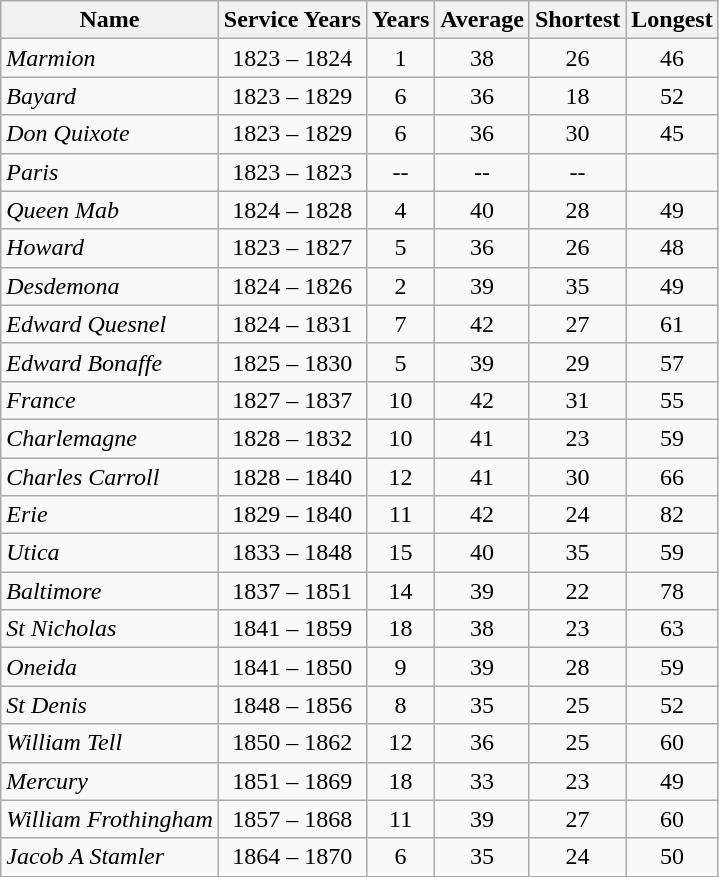<table Class="wikitable">
<tr>
<th>Name</th>
<th>Service Years</th>
<th>Years</th>
<th>Average</th>
<th>Shortest</th>
<th>Longest</th>
</tr>
<tr>
<td><em>Marmion</em></td>
<td style="text-align:center;">1823 – 1824</td>
<td style="text-align:center;">1</td>
<td style="text-align:center;">38</td>
<td style="text-align:center;">26</td>
<td style="text-align:center;">46</td>
</tr>
<tr>
<td><em>Bayard</em></td>
<td style="text-align:center;">1823 – 1829</td>
<td style="text-align:center;">6</td>
<td style="text-align:center;">36</td>
<td style="text-align:center;">18</td>
<td style="text-align:center;">52</td>
</tr>
<tr>
<td><em>Don Quixote</em></td>
<td style="text-align:center;">1823 – 1829</td>
<td style="text-align:center;">6</td>
<td style="text-align:center;">36</td>
<td style="text-align:center;">30</td>
<td style="text-align:center;">45</td>
</tr>
<tr>
<td><em>Paris</em></td>
<td style="text-align:center;">1823 – 1823</td>
<td style="text-align:center;">--</td>
<td style="text-align:center;">--</td>
<td style="text-align:center;">--</td>
<td style="text-align:center;"></td>
</tr>
<tr>
<td><em>Queen Mab</em></td>
<td style="text-align:center;">1824 – 1828</td>
<td style="text-align:center;">4</td>
<td style="text-align:center;">40</td>
<td style="text-align:center;">28</td>
<td style="text-align:center;">49</td>
</tr>
<tr>
<td><em>Howard</em></td>
<td style="text-align:center;">1823 – 1827</td>
<td style="text-align:center;">5</td>
<td style="text-align:center;">36</td>
<td style="text-align:center;">26</td>
<td style="text-align:center;">48</td>
</tr>
<tr>
<td><em>Desdemona</em></td>
<td style="text-align:center;">1824 – 1826</td>
<td style="text-align:center;">2</td>
<td style="text-align:center;">39</td>
<td style="text-align:center;">35</td>
<td style="text-align:center;">49</td>
</tr>
<tr>
<td><em>Edward Quesnel</em></td>
<td style="text-align:center;">1824 – 1831</td>
<td style="text-align:center;">7</td>
<td style="text-align:center;">42</td>
<td style="text-align:center;">27</td>
<td style="text-align:center;">61</td>
</tr>
<tr>
<td><em>Edward Bonaffe</em></td>
<td style="text-align:center;">1825 – 1830</td>
<td style="text-align:center;">5</td>
<td style="text-align:center;">39</td>
<td style="text-align:center;">29</td>
<td style="text-align:center;">57</td>
</tr>
<tr>
<td><em>France</em></td>
<td style="text-align:center;">1827 – 1837</td>
<td style="text-align:center;">10</td>
<td style="text-align:center;">42</td>
<td style="text-align:center;">31</td>
<td style="text-align:center;">55</td>
</tr>
<tr>
<td><em>Charlemagne</em></td>
<td style="text-align:center;">1828 – 1832</td>
<td style="text-align:center;">10</td>
<td style="text-align:center;">41</td>
<td style="text-align:center;">23</td>
<td style="text-align:center;">59</td>
</tr>
<tr>
<td><em>Charles Carroll</em></td>
<td style="text-align:center;">1828 – 1840</td>
<td style="text-align:center;">12</td>
<td style="text-align:center;">41</td>
<td style="text-align:center;">30</td>
<td style="text-align:center;">66</td>
</tr>
<tr>
<td><em>Erie</em></td>
<td style="text-align:center;">1829 – 1840</td>
<td style="text-align:center;">11</td>
<td style="text-align:center;">42</td>
<td style="text-align:center;">24</td>
<td style="text-align:center;">82</td>
</tr>
<tr>
<td><em>Utica</em></td>
<td style="text-align:center;">1833 – 1848</td>
<td style="text-align:center;">15</td>
<td style="text-align:center;">40</td>
<td style="text-align:center;">35</td>
<td style="text-align:center;">59</td>
</tr>
<tr>
<td><em>Baltimore</em></td>
<td style="text-align:center;">1837 – 1851</td>
<td style="text-align:center;">14</td>
<td style="text-align:center;">39</td>
<td style="text-align:center;">22</td>
<td style="text-align:center;">78</td>
</tr>
<tr>
<td><em>St Nicholas</em></td>
<td style="text-align:center;">1841 – 1859</td>
<td style="text-align:center;">18</td>
<td style="text-align:center;">38</td>
<td style="text-align:center;">23</td>
<td style="text-align:center;">63</td>
</tr>
<tr>
<td><em>Oneida</em></td>
<td style="text-align:center;">1841 – 1850</td>
<td style="text-align:center;">9</td>
<td style="text-align:center;">39</td>
<td style="text-align:center;">28</td>
<td style="text-align:center;">59</td>
</tr>
<tr>
<td><em>St Denis</em></td>
<td style="text-align:center;">1848 – 1856</td>
<td style="text-align:center;">8</td>
<td style="text-align:center;">35</td>
<td style="text-align:center;">25</td>
<td style="text-align:center;">52</td>
</tr>
<tr>
<td><em>William Tell</em></td>
<td style="text-align:center;">1850 – 1862</td>
<td style="text-align:center;">12</td>
<td style="text-align:center;">36</td>
<td style="text-align:center;">25</td>
<td style="text-align:center;">60</td>
</tr>
<tr>
<td><em>Mercury</em></td>
<td style="text-align:center;">1851 – 1869</td>
<td style="text-align:center;">18</td>
<td style="text-align:center;">33</td>
<td style="text-align:center;">23</td>
<td style="text-align:center;">49</td>
</tr>
<tr>
<td><em>William Frothingham</em></td>
<td style="text-align:center;">1857 – 1868</td>
<td style="text-align:center;">11</td>
<td style="text-align:center;">39</td>
<td style="text-align:center;">27</td>
<td style="text-align:center;">60</td>
</tr>
<tr>
<td><em>Jacob A Stamler</em></td>
<td style="text-align:center;">1864 – 1870</td>
<td style="text-align:center;">6</td>
<td style="text-align:center;">35</td>
<td style="text-align:center;">24</td>
<td style="text-align:center;">50</td>
</tr>
</table>
